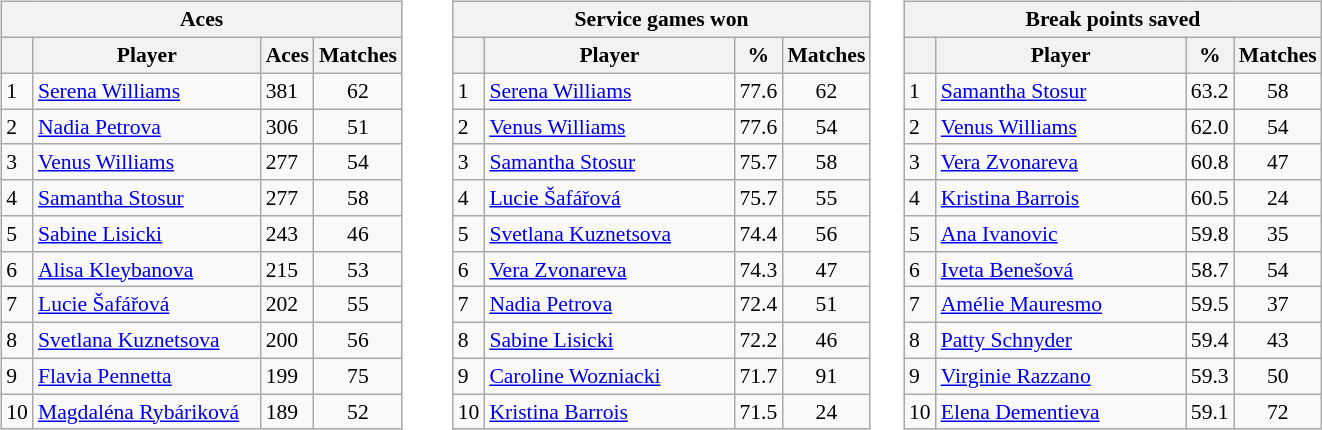<table>
<tr>
<td valign=top width=33% align=left><br><table class="wikitable sortable" style="font-size:90%">
<tr>
<th colspan="4">Aces</th>
</tr>
<tr>
<th></th>
<th width="145">Player</th>
<th>Aces</th>
<th>Matches</th>
</tr>
<tr bgcolor=>
<td>1</td>
<td> <a href='#'>Serena Williams</a></td>
<td>381</td>
<td align=center>62</td>
</tr>
<tr>
<td>2</td>
<td> <a href='#'>Nadia Petrova</a></td>
<td>306</td>
<td align=center>51</td>
</tr>
<tr bgcolor=>
<td>3</td>
<td> <a href='#'>Venus Williams</a></td>
<td>277</td>
<td align=center>54</td>
</tr>
<tr>
<td>4</td>
<td> <a href='#'>Samantha Stosur</a></td>
<td>277</td>
<td align=center>58</td>
</tr>
<tr bgcolor=>
<td>5</td>
<td> <a href='#'>Sabine Lisicki</a></td>
<td>243</td>
<td align=center>46</td>
</tr>
<tr>
<td>6</td>
<td> <a href='#'>Alisa Kleybanova</a></td>
<td>215</td>
<td align=center>53</td>
</tr>
<tr bgcolor=>
<td>7</td>
<td> <a href='#'>Lucie Šafářová</a></td>
<td>202</td>
<td align=center>55</td>
</tr>
<tr>
<td>8</td>
<td> <a href='#'>Svetlana Kuznetsova</a></td>
<td>200</td>
<td align=center>56</td>
</tr>
<tr bgcolor=>
<td>9</td>
<td> <a href='#'>Flavia Pennetta</a></td>
<td>199</td>
<td align=center>75</td>
</tr>
<tr>
<td>10</td>
<td> <a href='#'>Magdaléna Rybáriková</a></td>
<td>189</td>
<td align=center>52</td>
</tr>
</table>
</td>
<td valign=top width=33% align=left><br><table class="wikitable sortable" style="font-size:90%">
<tr>
<th colspan="4">Service games won</th>
</tr>
<tr>
<th></th>
<th width="160">Player</th>
<th>%</th>
<th>Matches</th>
</tr>
<tr bgcolor=>
<td>1</td>
<td> <a href='#'>Serena Williams</a></td>
<td>77.6</td>
<td align=center>62</td>
</tr>
<tr>
<td>2</td>
<td> <a href='#'>Venus Williams</a></td>
<td>77.6</td>
<td align=center>54</td>
</tr>
<tr bgcolor=>
<td>3</td>
<td> <a href='#'>Samantha Stosur</a></td>
<td>75.7</td>
<td align=center>58</td>
</tr>
<tr>
<td>4</td>
<td> <a href='#'>Lucie Šafářová</a></td>
<td>75.7</td>
<td align=center>55</td>
</tr>
<tr bgcolor=>
<td>5</td>
<td> <a href='#'>Svetlana Kuznetsova</a></td>
<td>74.4</td>
<td align=center>56</td>
</tr>
<tr>
<td>6</td>
<td> <a href='#'>Vera Zvonareva</a></td>
<td>74.3</td>
<td align=center>47</td>
</tr>
<tr bgcolor=>
<td>7</td>
<td> <a href='#'>Nadia Petrova</a></td>
<td>72.4</td>
<td align=center>51</td>
</tr>
<tr>
<td>8</td>
<td> <a href='#'>Sabine Lisicki</a></td>
<td>72.2</td>
<td align=center>46</td>
</tr>
<tr bgcolor=>
<td>9</td>
<td> <a href='#'>Caroline Wozniacki</a></td>
<td>71.7</td>
<td align=center>91</td>
</tr>
<tr>
<td>10</td>
<td> <a href='#'>Kristina Barrois</a></td>
<td>71.5</td>
<td align=center>24</td>
</tr>
</table>
</td>
<td valign=top width=33% align=left><br><table class="wikitable sortable" style="font-size:90%">
<tr>
<th colspan="4">Break points saved</th>
</tr>
<tr>
<th></th>
<th width="160">Player</th>
<th>%</th>
<th>Matches</th>
</tr>
<tr bgcolor=>
<td>1</td>
<td> <a href='#'>Samantha Stosur</a></td>
<td>63.2</td>
<td align=center>58</td>
</tr>
<tr>
<td>2</td>
<td> <a href='#'>Venus Williams</a></td>
<td>62.0</td>
<td align=center>54</td>
</tr>
<tr bgcolor=>
<td>3</td>
<td> <a href='#'>Vera Zvonareva</a></td>
<td>60.8</td>
<td align=center>47</td>
</tr>
<tr>
<td>4</td>
<td> <a href='#'>Kristina Barrois</a></td>
<td>60.5</td>
<td align=center>24</td>
</tr>
<tr bgcolor=>
<td>5</td>
<td> <a href='#'>Ana Ivanovic</a></td>
<td>59.8</td>
<td align=center>35</td>
</tr>
<tr>
<td>6</td>
<td> <a href='#'>Iveta Benešová</a></td>
<td>58.7</td>
<td align=center>54</td>
</tr>
<tr bgcolor=>
<td>7</td>
<td> <a href='#'>Amélie Mauresmo</a></td>
<td>59.5</td>
<td align=center>37</td>
</tr>
<tr>
<td>8</td>
<td> <a href='#'>Patty Schnyder</a></td>
<td>59.4</td>
<td align=center>43</td>
</tr>
<tr bgcolor=>
<td>9</td>
<td> <a href='#'>Virginie Razzano</a></td>
<td>59.3</td>
<td align=center>50</td>
</tr>
<tr>
<td>10</td>
<td> <a href='#'>Elena Dementieva</a></td>
<td>59.1</td>
<td align=center>72</td>
</tr>
</table>
</td>
</tr>
</table>
